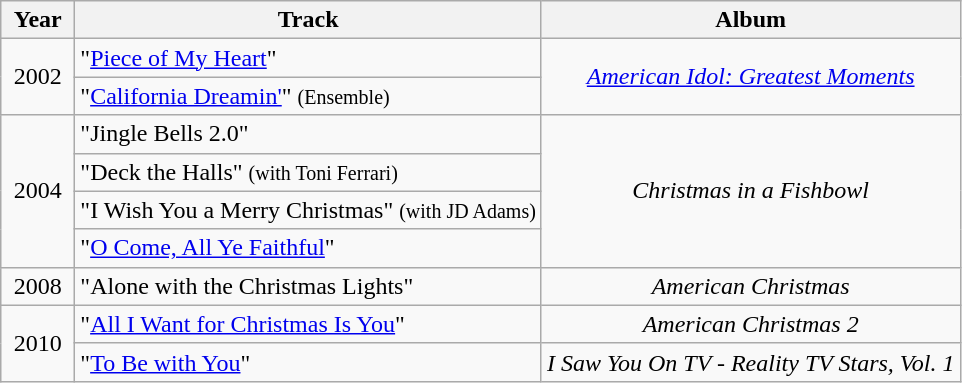<table class="wikitable" style="text-align:center;">
<tr>
<th width="42">Year</th>
<th>Track</th>
<th>Album</th>
</tr>
<tr>
<td rowspan="2">2002</td>
<td align="left">"<a href='#'>Piece of My Heart</a>"</td>
<td rowspan="2"><em><a href='#'>American Idol: Greatest Moments</a></em></td>
</tr>
<tr>
<td align="left">"<a href='#'>California Dreamin'</a>" <small>(Ensemble)</small></td>
</tr>
<tr>
<td rowspan="4">2004</td>
<td align="left">"Jingle Bells 2.0"</td>
<td rowspan="4"><em>Christmas in a Fishbowl</em></td>
</tr>
<tr>
<td align="left">"Deck the Halls" <small>(with Toni Ferrari)</small></td>
</tr>
<tr>
<td align="left">"I Wish You a Merry Christmas" <small>(with JD Adams)</small></td>
</tr>
<tr>
<td align="left">"<a href='#'>O Come, All Ye Faithful</a>"</td>
</tr>
<tr>
<td>2008</td>
<td align="left">"Alone with the Christmas Lights"</td>
<td><em>American Christmas</em></td>
</tr>
<tr>
<td rowspan="2">2010</td>
<td align="left">"<a href='#'>All I Want for Christmas Is You</a>"</td>
<td><em>American Christmas 2</em></td>
</tr>
<tr>
<td align="left">"<a href='#'>To Be with You</a>"</td>
<td><em>I Saw You On TV - Reality TV Stars, Vol. 1</em></td>
</tr>
</table>
